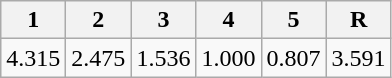<table class=wikitable>
<tr>
<th>1</th>
<th>2</th>
<th>3</th>
<th>4</th>
<th>5</th>
<th>R</th>
</tr>
<tr>
<td>4.315</td>
<td>2.475</td>
<td>1.536</td>
<td>1.000</td>
<td>0.807</td>
<td>3.591</td>
</tr>
</table>
